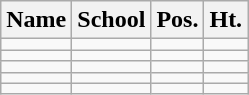<table class="wikitable">
<tr>
<th>Name</th>
<th>School</th>
<th>Pos.</th>
<th>Ht.</th>
</tr>
<tr>
<td></td>
<td></td>
<td></td>
<td></td>
</tr>
<tr>
<td></td>
<td></td>
<td></td>
<td></td>
</tr>
<tr>
<td></td>
<td></td>
<td></td>
<td></td>
</tr>
<tr>
<td></td>
<td></td>
<td></td>
<td></td>
</tr>
<tr>
<td></td>
<td></td>
<td></td>
<td></td>
</tr>
</table>
